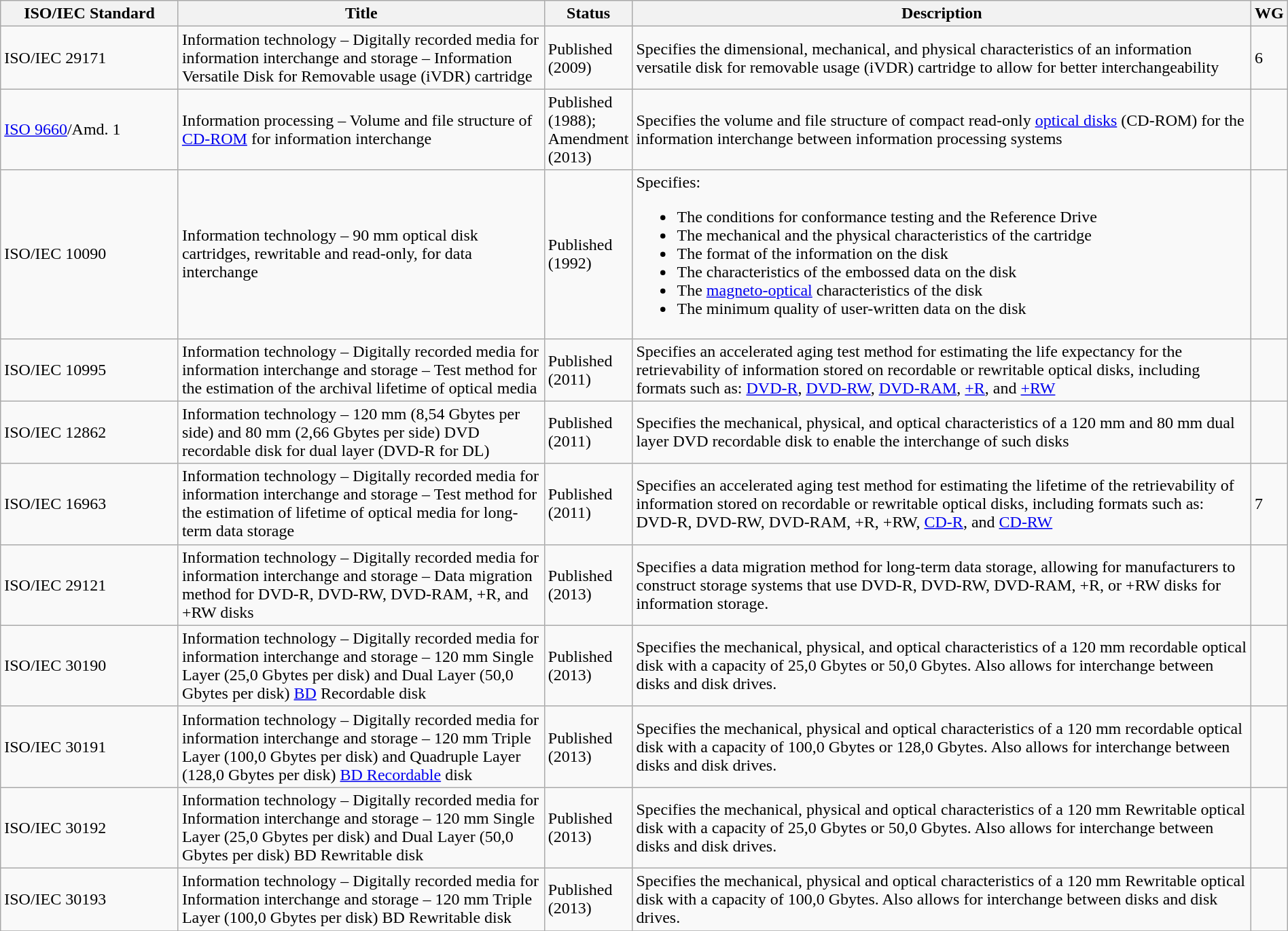<table class="wikitable sortable" width="100%">
<tr>
<th data-sort-type="number" width="14%">ISO/IEC Standard</th>
<th width="29%">Title</th>
<th width="6%">Status</th>
<th width="49%">Description</th>
<th width= "2%">WG</th>
</tr>
<tr>
<td data-sort-value="29171">ISO/IEC 29171</td>
<td>Information technology – Digitally recorded media for information interchange and storage – Information Versatile Disk for Removable usage (iVDR) cartridge</td>
<td>Published (2009)</td>
<td>Specifies the dimensional, mechanical, and physical characteristics of an information versatile disk for removable usage (iVDR) cartridge to allow for better interchangeability</td>
<td>6</td>
</tr>
<tr>
<td data-sort-value="09660"><a href='#'>ISO 9660</a>/Amd. 1</td>
<td>Information processing – Volume and file structure of <a href='#'>CD-ROM</a> for information interchange</td>
<td>Published (1988); Amendment (2013)</td>
<td>Specifies the volume and file structure of compact read-only <a href='#'>optical disks</a> (CD-ROM) for the information interchange between information processing systems</td>
<td></td>
</tr>
<tr>
<td data-sort-value="10090">ISO/IEC 10090 </td>
<td>Information technology – 90 mm optical disk cartridges, rewritable and read-only, for data interchange</td>
<td>Published (1992)</td>
<td>Specifies:<br><ul><li>The conditions for conformance testing and the Reference Drive</li><li>The mechanical and the physical characteristics of the cartridge</li><li>The format of the information on the disk</li><li>The characteristics of the embossed data on the disk</li><li>The <a href='#'>magneto-optical</a> characteristics of the disk</li><li>The minimum quality of user-written data on the disk</li></ul></td>
<td></td>
</tr>
<tr>
<td data-sort-value="10995">ISO/IEC 10995</td>
<td>Information technology – Digitally recorded media for information interchange and storage – Test method for the estimation of the archival lifetime of optical media</td>
<td>Published (2011)</td>
<td>Specifies an accelerated aging test method for estimating the life expectancy for the retrievability of information stored on recordable or rewritable optical disks, including formats such as: <a href='#'>DVD-R</a>, <a href='#'>DVD-RW</a>, <a href='#'>DVD-RAM</a>, <a href='#'>+R</a>, and <a href='#'>+RW</a></td>
<td></td>
</tr>
<tr>
<td data-sort-value="12862">ISO/IEC 12862</td>
<td>Information technology – 120 mm (8,54 Gbytes per side) and 80 mm (2,66 Gbytes per side) DVD recordable disk for dual layer (DVD-R for DL)</td>
<td>Published (2011)</td>
<td>Specifies the mechanical, physical, and optical characteristics of a 120 mm and 80 mm dual layer DVD recordable disk to enable the interchange of such disks</td>
<td></td>
</tr>
<tr>
<td data-sort-value="16963">ISO/IEC 16963</td>
<td>Information technology – Digitally recorded media for information interchange and storage – Test method for the estimation of lifetime of optical media for long-term data storage</td>
<td>Published (2011)</td>
<td>Specifies an accelerated aging test method for estimating the lifetime of the retrievability of information stored on recordable or rewritable optical disks, including formats such as: DVD-R, DVD-RW, DVD-RAM, +R, +RW, <a href='#'>CD-R</a>, and <a href='#'>CD-RW</a></td>
<td>7</td>
</tr>
<tr>
<td data-sort-value="29121">ISO/IEC 29121</td>
<td>Information technology – Digitally recorded media for information interchange and storage – Data migration method for DVD-R, DVD-RW, DVD-RAM, +R, and +RW disks</td>
<td>Published (2013)</td>
<td>Specifies a data migration method for long-term data storage, allowing for manufacturers to construct storage systems that use DVD-R, DVD-RW, DVD-RAM, +R, or +RW disks for information storage.</td>
<td></td>
</tr>
<tr>
<td data-sort-value="30190">ISO/IEC 30190</td>
<td>Information technology – Digitally recorded media for information interchange and storage – 120 mm Single Layer (25,0 Gbytes per disk) and Dual Layer (50,0 Gbytes per disk) <a href='#'>BD</a> Recordable disk</td>
<td>Published (2013)</td>
<td>Specifies the mechanical, physical, and optical characteristics of a 120 mm recordable optical disk with a capacity of 25,0 Gbytes or 50,0 Gbytes. Also allows for interchange between disks and disk drives.</td>
<td></td>
</tr>
<tr>
<td data-sort-value="30191">ISO/IEC 30191</td>
<td>Information technology – Digitally recorded media for information interchange and storage – 120 mm Triple Layer (100,0 Gbytes per disk) and Quadruple Layer (128,0 Gbytes per disk) <a href='#'>BD Recordable</a> disk</td>
<td>Published (2013)</td>
<td>Specifies the mechanical, physical and optical characteristics of a 120 mm recordable optical disk with a capacity of 100,0 Gbytes or 128,0 Gbytes. Also allows for interchange between disks and disk drives.</td>
<td></td>
</tr>
<tr>
<td data-sort-value="30192">ISO/IEC 30192</td>
<td>Information technology – Digitally recorded media for Information interchange and storage – 120 mm Single Layer (25,0 Gbytes per disk) and Dual Layer (50,0 Gbytes per disk) BD Rewritable disk</td>
<td>Published (2013)</td>
<td>Specifies the mechanical, physical and optical characteristics of a 120 mm Rewritable optical disk with a capacity of 25,0 Gbytes or 50,0 Gbytes. Also allows for interchange between disks and disk drives.</td>
<td></td>
</tr>
<tr>
<td data-sort-value="30193">ISO/IEC 30193</td>
<td>Information technology – Digitally recorded media for Information interchange and storage – 120 mm Triple Layer (100,0 Gbytes per disk) BD Rewritable disk</td>
<td>Published (2013)</td>
<td>Specifies the mechanical, physical and optical characteristics of a 120 mm Rewritable optical disk with a capacity of 100,0 Gbytes. Also allows for interchange between disks and disk drives.</td>
<td></td>
</tr>
<tr>
</tr>
</table>
